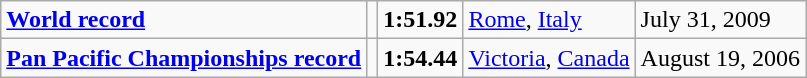<table class="wikitable">
<tr>
<td><strong><a href='#'>World record</a></strong></td>
<td></td>
<td><strong>1:51.92</strong></td>
<td><a href='#'>Rome</a>, <a href='#'>Italy</a></td>
<td>July 31, 2009</td>
</tr>
<tr>
<td><strong><a href='#'>Pan Pacific Championships record</a></strong></td>
<td></td>
<td><strong>1:54.44</strong></td>
<td><a href='#'>Victoria</a>, <a href='#'>Canada</a></td>
<td>August 19, 2006</td>
</tr>
</table>
